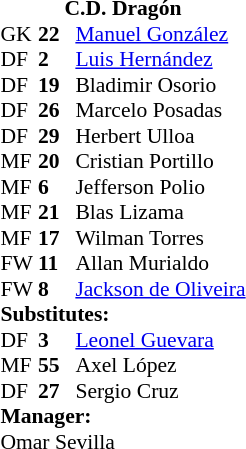<table style="font-size: 90%" cellspacing="0" cellpadding="0" align=center>
<tr>
<td colspan="5" style="padding-top: 0.6em; text-align:center"><strong>C.D. Dragón</strong></td>
</tr>
<tr>
<th width="25"></th>
<th width="25"></th>
</tr>
<tr>
<td>GK</td>
<td><strong>22</strong></td>
<td> <a href='#'>Manuel González</a></td>
<td></td>
</tr>
<tr>
<td>DF</td>
<td><strong>2</strong></td>
<td> <a href='#'>Luis Hernández</a></td>
<td></td>
<td></td>
</tr>
<tr>
<td>DF</td>
<td><strong>19</strong></td>
<td> Bladimir Osorio</td>
<td></td>
</tr>
<tr>
<td>DF</td>
<td><strong>26</strong></td>
<td> Marcelo Posadas</td>
</tr>
<tr>
<td>DF</td>
<td><strong>29</strong></td>
<td> Herbert Ulloa</td>
</tr>
<tr>
<td>MF</td>
<td><strong>20 </strong></td>
<td> Cristian Portillo</td>
</tr>
<tr>
<td>MF</td>
<td><strong>6</strong></td>
<td> Jefferson Polio</td>
<td></td>
</tr>
<tr>
<td>MF</td>
<td><strong>21</strong></td>
<td> Blas Lizama</td>
<td></td>
</tr>
<tr>
<td>MF</td>
<td><strong>17</strong></td>
<td> Wilman Torres</td>
</tr>
<tr>
<td>FW</td>
<td><strong>11</strong></td>
<td> Allan Murialdo</td>
<td></td>
</tr>
<tr>
<td>FW</td>
<td><strong>8</strong></td>
<td> <a href='#'>Jackson de Oliveira</a></td>
</tr>
<tr>
<td colspan=5><strong>Substitutes:</strong></td>
</tr>
<tr>
<td>DF</td>
<td><strong>3</strong></td>
<td> <a href='#'>Leonel Guevara</a></td>
<td></td>
<td></td>
</tr>
<tr>
<td>MF</td>
<td><strong>55</strong></td>
<td> Axel López</td>
<td></td>
<td></td>
</tr>
<tr>
<td>DF</td>
<td><strong>27</strong></td>
<td> Sergio Cruz</td>
<td></td>
<td></td>
</tr>
<tr>
<td colspan=5><strong>Manager:</strong></td>
</tr>
<tr>
<td colspan=5> Omar Sevilla</td>
</tr>
</table>
